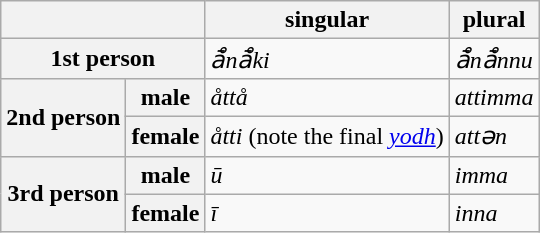<table class="wikitable">
<tr>
<th colspan="2"></th>
<th>singular</th>
<th>plural</th>
</tr>
<tr>
<th colspan="2">1st person</th>
<td> <em>ā̊nā̊ki</em></td>
<td> <em>ā̊nā̊nnu</em></td>
</tr>
<tr>
<th rowspan="2">2nd person</th>
<th>male</th>
<td> <em>åttå</em></td>
<td> <em>attimma</em></td>
</tr>
<tr>
<th>female</th>
<td> <em>åtti</em> (note the final <em><a href='#'>yodh</a></em>)</td>
<td> <em>attən</em></td>
</tr>
<tr>
<th rowspan="2">3rd person</th>
<th>male</th>
<td> <em>ū</em></td>
<td> <em>imma</em></td>
</tr>
<tr>
<th>female</th>
<td> <em>ī</em></td>
<td> <em>inna</em></td>
</tr>
</table>
